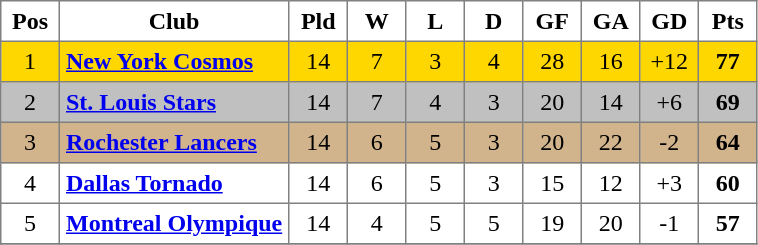<table class="toccolours" border="1" cellpadding="4" cellspacing="0" style="text-align:center; border-collapse: collapse; margin:0;">
<tr>
<th width=30>Pos</th>
<th>Club</th>
<th width=30>Pld</th>
<th width=30>W</th>
<th width=30>L</th>
<th width=30>D</th>
<th width=30>GF</th>
<th width=30>GA</th>
<th width=30>GD</th>
<th width=30>Pts</th>
</tr>
<tr bgcolor="gold">
<td>1</td>
<td align=left><strong><a href='#'>New York Cosmos</a></strong></td>
<td>14</td>
<td>7</td>
<td>3</td>
<td>4</td>
<td>28</td>
<td>16</td>
<td>+12</td>
<td><strong>77</strong></td>
</tr>
<tr bgcolor="silver">
<td>2</td>
<td align=left><strong><a href='#'>St. Louis Stars</a></strong></td>
<td>14</td>
<td>7</td>
<td>4</td>
<td>3</td>
<td>20</td>
<td>14</td>
<td>+6</td>
<td><strong>69</strong></td>
</tr>
<tr bgcolor="tan">
<td>3</td>
<td align=left><strong><a href='#'>Rochester Lancers</a></strong></td>
<td>14</td>
<td>6</td>
<td>5</td>
<td>3</td>
<td>20</td>
<td>22</td>
<td>-2</td>
<td><strong>64</strong></td>
</tr>
<tr>
<td>4</td>
<td align=left><strong><a href='#'>Dallas Tornado</a></strong></td>
<td>14</td>
<td>6</td>
<td>5</td>
<td>3</td>
<td>15</td>
<td>12</td>
<td>+3</td>
<td><strong>60</strong></td>
</tr>
<tr>
<td>5</td>
<td align=left><strong><a href='#'>Montreal Olympique</a></strong></td>
<td>14</td>
<td>4</td>
<td>5</td>
<td>5</td>
<td>19</td>
<td>20</td>
<td>-1</td>
<td><strong>57</strong></td>
</tr>
<tr>
</tr>
</table>
